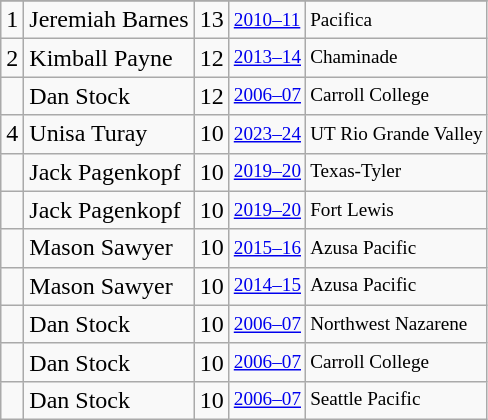<table class="wikitable">
<tr>
</tr>
<tr>
<td>1</td>
<td>Jeremiah Barnes</td>
<td>13</td>
<td style="font-size:80%;"><a href='#'>2010–11</a></td>
<td style="font-size:80%;">Pacifica</td>
</tr>
<tr>
<td>2</td>
<td>Kimball Payne</td>
<td>12</td>
<td style="font-size:80%;"><a href='#'>2013–14</a></td>
<td style="font-size:80%;">Chaminade</td>
</tr>
<tr>
<td></td>
<td>Dan Stock</td>
<td>12</td>
<td style="font-size:80%;"><a href='#'>2006–07</a></td>
<td style="font-size:80%;">Carroll College</td>
</tr>
<tr>
<td>4</td>
<td>Unisa Turay</td>
<td>10</td>
<td style="font-size:80%;"><a href='#'>2023–24</a></td>
<td style="font-size:80%;">UT Rio Grande Valley</td>
</tr>
<tr>
<td></td>
<td>Jack Pagenkopf</td>
<td>10</td>
<td style="font-size:80%;"><a href='#'>2019–20</a></td>
<td style="font-size:80%;">Texas-Tyler</td>
</tr>
<tr>
<td></td>
<td>Jack Pagenkopf</td>
<td>10</td>
<td style="font-size:80%;"><a href='#'>2019–20</a></td>
<td style="font-size:80%;">Fort Lewis</td>
</tr>
<tr>
<td></td>
<td>Mason Sawyer</td>
<td>10</td>
<td style="font-size:80%;"><a href='#'>2015–16</a></td>
<td style="font-size:80%;">Azusa Pacific</td>
</tr>
<tr>
<td></td>
<td>Mason Sawyer</td>
<td>10</td>
<td style="font-size:80%;"><a href='#'>2014–15</a></td>
<td style="font-size:80%;">Azusa Pacific</td>
</tr>
<tr>
<td></td>
<td>Dan Stock</td>
<td>10</td>
<td style="font-size:80%;"><a href='#'>2006–07</a></td>
<td style="font-size:80%;">Northwest Nazarene</td>
</tr>
<tr>
<td></td>
<td>Dan Stock</td>
<td>10</td>
<td style="font-size:80%;"><a href='#'>2006–07</a></td>
<td style="font-size:80%;">Carroll College</td>
</tr>
<tr>
<td></td>
<td>Dan Stock</td>
<td>10</td>
<td style="font-size:80%;"><a href='#'>2006–07</a></td>
<td style="font-size:80%;">Seattle Pacific</td>
</tr>
</table>
